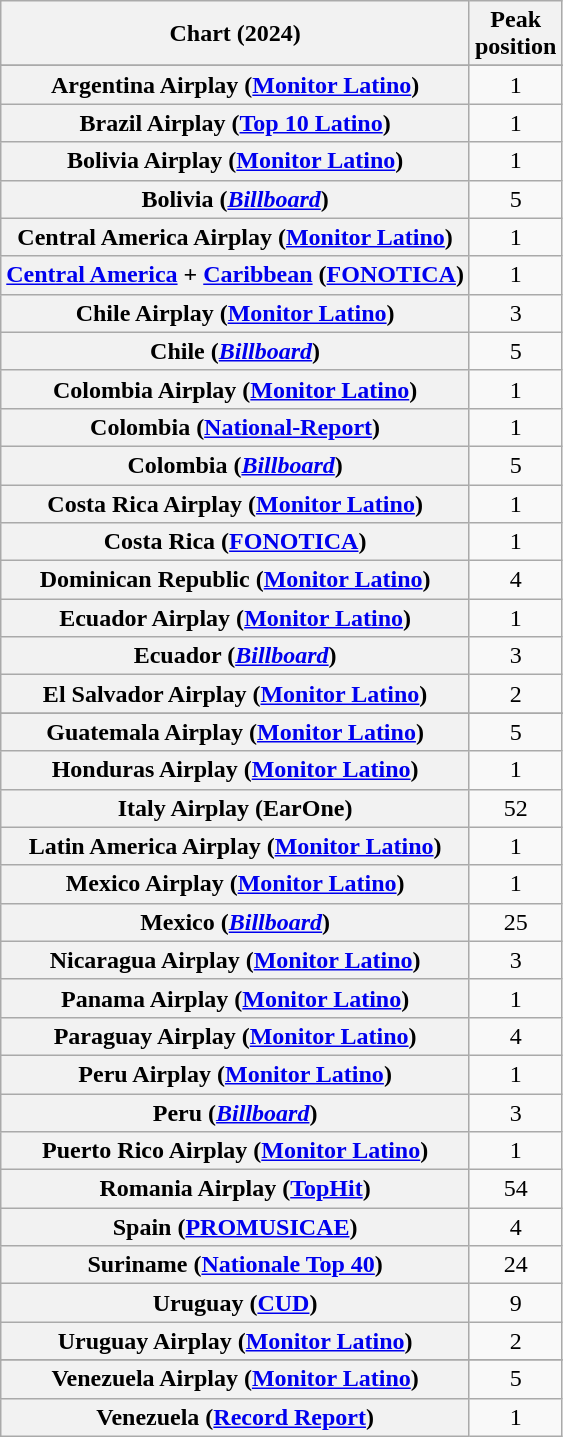<table class="wikitable sortable plainrowheaders" style="text-align:center">
<tr>
<th scope="col">Chart (2024)</th>
<th scope="col">Peak<br>position</th>
</tr>
<tr>
</tr>
<tr>
<th scope="row">Argentina Airplay (<a href='#'>Monitor Latino</a>)</th>
<td>1</td>
</tr>
<tr>
<th scope="row">Brazil Airplay (<a href='#'>Top 10 Latino</a>) </th>
<td>1</td>
</tr>
<tr>
<th scope="row">Bolivia Airplay (<a href='#'>Monitor Latino</a>)</th>
<td>1</td>
</tr>
<tr>
<th scope="row">Bolivia (<em><a href='#'>Billboard</a></em>)</th>
<td>5</td>
</tr>
<tr>
<th scope="row">Central America Airplay (<a href='#'>Monitor Latino</a>)</th>
<td>1</td>
</tr>
<tr>
<th scope="row"><a href='#'>Central America</a> + <a href='#'>Caribbean</a> (<a href='#'>FONOTICA</a>)</th>
<td>1</td>
</tr>
<tr>
<th scope="row">Chile Airplay (<a href='#'>Monitor Latino</a>)</th>
<td>3</td>
</tr>
<tr>
<th scope="row">Chile (<em><a href='#'>Billboard</a></em>)</th>
<td>5</td>
</tr>
<tr>
<th scope="row">Colombia Airplay (<a href='#'>Monitor Latino</a>)</th>
<td>1</td>
</tr>
<tr>
<th scope="row">Colombia (<a href='#'>National-Report</a>)</th>
<td>1</td>
</tr>
<tr>
<th scope="row">Colombia (<em><a href='#'>Billboard</a></em>)</th>
<td>5</td>
</tr>
<tr>
<th scope="row">Costa Rica Airplay (<a href='#'>Monitor Latino</a>)</th>
<td>1</td>
</tr>
<tr>
<th scope="row">Costa Rica (<a href='#'>FONOTICA</a>)</th>
<td>1</td>
</tr>
<tr>
<th scope="row">Dominican Republic (<a href='#'>Monitor Latino</a>)</th>
<td>4</td>
</tr>
<tr>
<th scope="row">Ecuador Airplay (<a href='#'>Monitor Latino</a>)</th>
<td>1</td>
</tr>
<tr>
<th scope="row">Ecuador (<em><a href='#'>Billboard</a></em>)</th>
<td>3</td>
</tr>
<tr>
<th scope="row">El Salvador Airplay (<a href='#'>Monitor Latino</a>)</th>
<td>2</td>
</tr>
<tr>
</tr>
<tr>
<th scope="row">Guatemala Airplay (<a href='#'>Monitor Latino</a>)</th>
<td>5</td>
</tr>
<tr>
<th scope="row">Honduras Airplay (<a href='#'>Monitor Latino</a>)</th>
<td>1</td>
</tr>
<tr>
<th scope="row">Italy Airplay (EarOne)</th>
<td>52</td>
</tr>
<tr>
<th scope="row">Latin America Airplay (<a href='#'>Monitor Latino</a>)</th>
<td>1</td>
</tr>
<tr>
<th scope="row">Mexico Airplay (<a href='#'>Monitor Latino</a>)</th>
<td>1</td>
</tr>
<tr>
<th scope="row">Mexico (<em><a href='#'>Billboard</a></em>)</th>
<td>25</td>
</tr>
<tr>
<th scope="row">Nicaragua Airplay (<a href='#'>Monitor Latino</a>)</th>
<td>3</td>
</tr>
<tr>
<th scope="row">Panama Airplay (<a href='#'>Monitor Latino</a>)</th>
<td>1</td>
</tr>
<tr>
<th scope="row">Paraguay Airplay (<a href='#'>Monitor Latino</a>)</th>
<td>4</td>
</tr>
<tr>
<th scope="row">Peru Airplay (<a href='#'>Monitor Latino</a>)</th>
<td>1</td>
</tr>
<tr>
<th scope="row">Peru (<em><a href='#'>Billboard</a></em>)</th>
<td>3</td>
</tr>
<tr>
<th scope="row">Puerto Rico Airplay (<a href='#'>Monitor Latino</a>)</th>
<td>1</td>
</tr>
<tr>
<th scope="row">Romania Airplay (<a href='#'>TopHit</a>)</th>
<td>54</td>
</tr>
<tr>
<th scope="row">Spain (<a href='#'>PROMUSICAE</a>)</th>
<td>4</td>
</tr>
<tr>
<th scope="row">Suriname (<a href='#'>Nationale Top 40</a>)</th>
<td>24</td>
</tr>
<tr>
<th scope="row">Uruguay (<a href='#'>CUD</a>)</th>
<td>9</td>
</tr>
<tr>
<th scope="row">Uruguay Airplay (<a href='#'>Monitor Latino</a>)</th>
<td>2</td>
</tr>
<tr>
</tr>
<tr>
</tr>
<tr>
</tr>
<tr>
</tr>
<tr>
<th scope="row">Venezuela Airplay (<a href='#'>Monitor Latino</a>)</th>
<td>5</td>
</tr>
<tr>
<th scope="row">Venezuela (<a href='#'>Record Report</a>)</th>
<td>1</td>
</tr>
</table>
